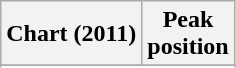<table class="wikitable sortable">
<tr>
<th style="text-align:center;">Chart (2011)</th>
<th style="text-align:center;">Peak<br>position</th>
</tr>
<tr>
</tr>
<tr>
</tr>
<tr>
</tr>
<tr>
</tr>
<tr>
</tr>
<tr>
</tr>
<tr>
</tr>
<tr>
</tr>
<tr>
</tr>
<tr>
</tr>
<tr>
</tr>
<tr>
</tr>
<tr>
</tr>
<tr>
</tr>
<tr>
</tr>
</table>
